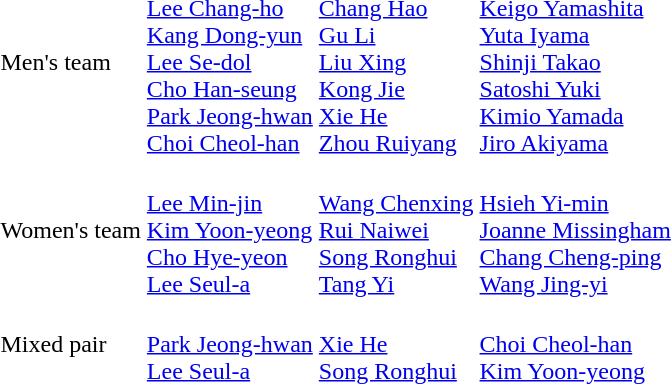<table>
<tr>
<td>Men's team<br></td>
<td><br><a href='#'>Lee Chang-ho</a><br><a href='#'>Kang Dong-yun</a><br><a href='#'>Lee Se-dol</a><br><a href='#'>Cho Han-seung</a><br><a href='#'>Park Jeong-hwan</a><br><a href='#'>Choi Cheol-han</a></td>
<td><br><a href='#'>Chang Hao</a><br><a href='#'>Gu Li</a><br><a href='#'>Liu Xing</a><br><a href='#'>Kong Jie</a><br><a href='#'>Xie He</a><br><a href='#'>Zhou Ruiyang</a></td>
<td><br><a href='#'>Keigo Yamashita</a><br><a href='#'>Yuta Iyama</a><br><a href='#'>Shinji Takao</a><br><a href='#'>Satoshi Yuki</a><br><a href='#'>Kimio Yamada</a><br><a href='#'>Jiro Akiyama</a></td>
</tr>
<tr>
<td>Women's team<br></td>
<td><br><a href='#'>Lee Min-jin</a><br><a href='#'>Kim Yoon-yeong</a><br><a href='#'>Cho Hye-yeon</a><br><a href='#'>Lee Seul-a</a></td>
<td><br><a href='#'>Wang Chenxing</a><br><a href='#'>Rui Naiwei</a><br><a href='#'>Song Ronghui</a><br><a href='#'>Tang Yi</a></td>
<td><br><a href='#'>Hsieh Yi-min</a><br><a href='#'>Joanne Missingham</a><br><a href='#'>Chang Cheng-ping</a><br><a href='#'>Wang Jing-yi</a></td>
</tr>
<tr>
<td>Mixed pair<br></td>
<td><br><a href='#'>Park Jeong-hwan</a><br><a href='#'>Lee Seul-a</a></td>
<td><br><a href='#'>Xie He</a><br><a href='#'>Song Ronghui</a></td>
<td><br><a href='#'>Choi Cheol-han</a><br><a href='#'>Kim Yoon-yeong</a></td>
</tr>
</table>
